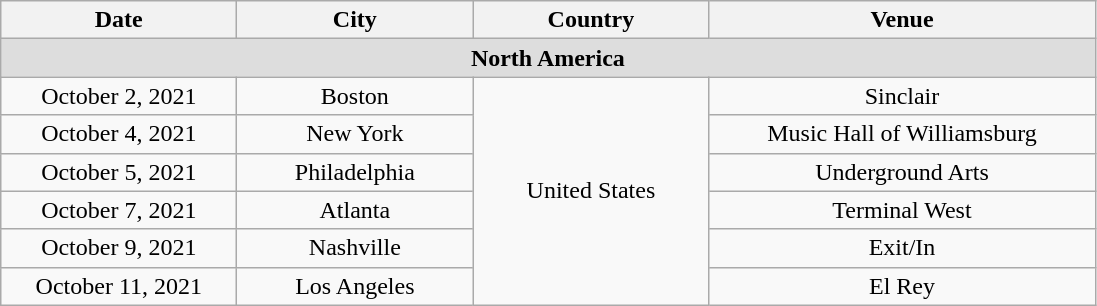<table class="wikitable" style="text-align:center;">
<tr>
<th style="width:150px;">Date</th>
<th style="width:150px;">City</th>
<th style="width:150px;">Country</th>
<th style="width:250px;">Venue</th>
</tr>
<tr style="background:#ddd;">
<td colspan="4"><strong>North America</strong></td>
</tr>
<tr>
<td>October 2, 2021</td>
<td>Boston</td>
<td rowspan="6">United States</td>
<td>Sinclair</td>
</tr>
<tr>
<td>October 4, 2021</td>
<td>New York</td>
<td>Music Hall of Williamsburg</td>
</tr>
<tr>
<td>October 5, 2021</td>
<td>Philadelphia</td>
<td>Underground Arts</td>
</tr>
<tr>
<td>October 7, 2021</td>
<td>Atlanta</td>
<td>Terminal West</td>
</tr>
<tr>
<td>October 9, 2021</td>
<td>Nashville</td>
<td>Exit/In</td>
</tr>
<tr>
<td>October 11, 2021</td>
<td>Los Angeles</td>
<td>El Rey</td>
</tr>
</table>
